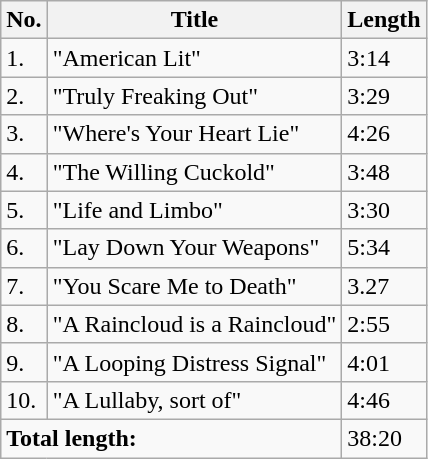<table class="wikitable">
<tr>
<th>No.</th>
<th>Title</th>
<th>Length</th>
</tr>
<tr>
<td>1.</td>
<td>"American Lit"</td>
<td>3:14</td>
</tr>
<tr>
<td>2.</td>
<td>"Truly Freaking Out"</td>
<td>3:29</td>
</tr>
<tr>
<td>3.</td>
<td>"Where's Your Heart Lie"</td>
<td>4:26</td>
</tr>
<tr>
<td>4.</td>
<td>"The Willing Cuckold"</td>
<td>3:48</td>
</tr>
<tr>
<td>5.</td>
<td>"Life and Limbo"</td>
<td>3:30</td>
</tr>
<tr>
<td>6.</td>
<td>"Lay Down Your Weapons"</td>
<td>5:34</td>
</tr>
<tr>
<td>7.</td>
<td>"You Scare Me to Death"</td>
<td>3.27</td>
</tr>
<tr>
<td>8.</td>
<td>"A Raincloud is a Raincloud"</td>
<td>2:55</td>
</tr>
<tr>
<td>9.</td>
<td>"A Looping Distress Signal"</td>
<td>4:01</td>
</tr>
<tr>
<td>10.</td>
<td>"A Lullaby, sort of"</td>
<td>4:46</td>
</tr>
<tr>
<td colspan="2"><strong>Total length:</strong></td>
<td>38:20</td>
</tr>
</table>
